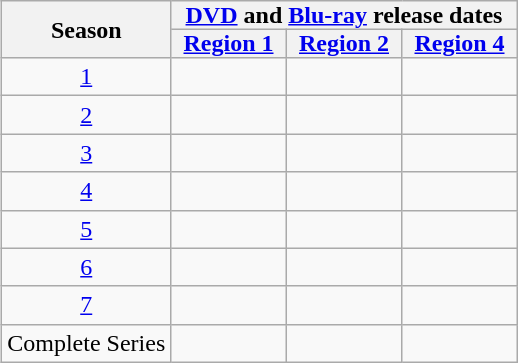<table class="wikitable plainrowheaders" style="text-align: center; float:right">
<tr>
<th style="padding:0 8px;" rowspan="2">Season</th>
<th scope="col" style="padding:0 8px" colspan="3"><a href='#'>DVD</a> and <a href='#'>Blu-ray</a> release dates</th>
</tr>
<tr>
<th style="padding: 0 8px"><a href='#'>Region 1</a></th>
<th style="padding: 0 8px"><a href='#'>Region 2</a></th>
<th style="padding: 0 8px"><a href='#'>Region 4</a></th>
</tr>
<tr>
<td><a href='#'>1</a></td>
<td></td>
<td></td>
<td></td>
</tr>
<tr>
<td><a href='#'>2</a></td>
<td></td>
<td></td>
<td></td>
</tr>
<tr>
<td><a href='#'>3</a></td>
<td></td>
<td></td>
<td></td>
</tr>
<tr>
<td><a href='#'>4</a></td>
<td></td>
<td></td>
<td></td>
</tr>
<tr>
<td><a href='#'>5</a></td>
<td></td>
<td></td>
<td></td>
</tr>
<tr>
<td><a href='#'>6</a></td>
<td></td>
<td></td>
<td></td>
</tr>
<tr>
<td><a href='#'>7</a></td>
<td></td>
<td></td>
<td></td>
</tr>
<tr>
<td>Complete Series</td>
<td></td>
<td></td>
<td></td>
</tr>
</table>
